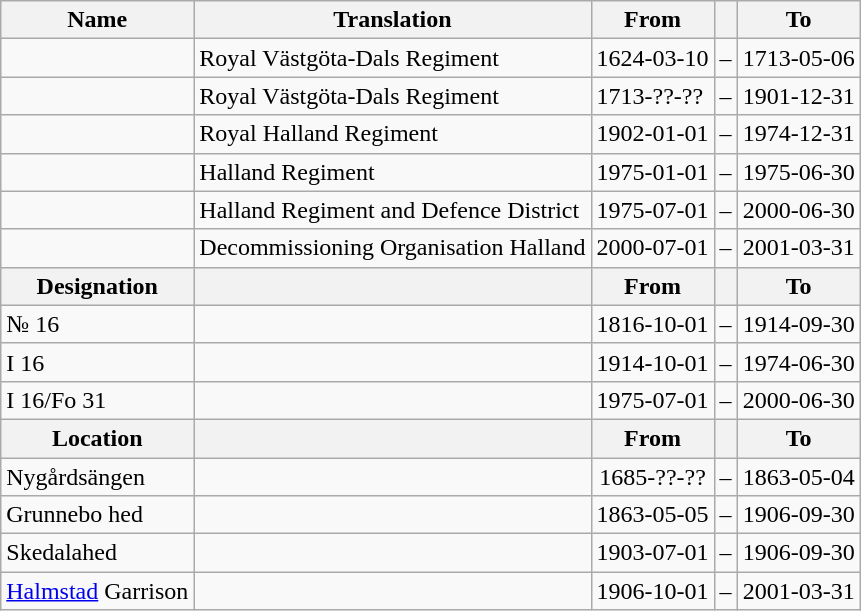<table class="wikitable">
<tr>
<th style="font-weight:bold;">Name</th>
<th style="font-weight:bold;">Translation</th>
<th style="text-align: center; font-weight:bold;">From</th>
<th></th>
<th style="text-align: center; font-weight:bold;">To</th>
</tr>
<tr>
<td style="font-style:italic;"></td>
<td>Royal Västgöta-Dals Regiment</td>
<td>1624-03-10</td>
<td>–</td>
<td>1713-05-06</td>
</tr>
<tr>
<td style="font-style:italic;"></td>
<td>Royal Västgöta-Dals Regiment</td>
<td>1713-??-??</td>
<td>–</td>
<td>1901-12-31</td>
</tr>
<tr>
<td style="font-style:italic;"></td>
<td>Royal Halland Regiment</td>
<td>1902-01-01</td>
<td>–</td>
<td>1974-12-31</td>
</tr>
<tr>
<td style="font-style:italic;"></td>
<td>Halland Regiment</td>
<td>1975-01-01</td>
<td>–</td>
<td>1975-06-30</td>
</tr>
<tr>
<td style="font-style:italic;"></td>
<td>Halland Regiment and Defence District</td>
<td>1975-07-01</td>
<td>–</td>
<td>2000-06-30</td>
</tr>
<tr>
<td style="font-style:italic;"></td>
<td>Decommissioning Organisation Halland</td>
<td>2000-07-01</td>
<td>–</td>
<td>2001-03-31</td>
</tr>
<tr>
<th style="font-weight:bold;">Designation</th>
<th style="font-weight:bold;"></th>
<th style="text-align: center; font-weight:bold;">From</th>
<th></th>
<th style="text-align: center; font-weight:bold;">To</th>
</tr>
<tr>
<td>№ 16</td>
<td></td>
<td style="text-align: center;">1816-10-01</td>
<td style="text-align: center;">–</td>
<td style="text-align: center;">1914-09-30</td>
</tr>
<tr>
<td>I 16</td>
<td></td>
<td style="text-align: center;">1914-10-01</td>
<td style="text-align: center;">–</td>
<td style="text-align: center;">1974-06-30</td>
</tr>
<tr>
<td>I 16/Fo 31</td>
<td></td>
<td style="text-align: center;">1975-07-01</td>
<td style="text-align: center;">–</td>
<td style="text-align: center;">2000-06-30</td>
</tr>
<tr>
<th style="font-weight:bold;">Location</th>
<th style="font-weight:bold;"></th>
<th style="text-align: center; font-weight:bold;">From</th>
<th></th>
<th style="text-align: center; font-weight:bold;">To</th>
</tr>
<tr>
<td>Nygårdsängen</td>
<td></td>
<td style="text-align: center;">1685-??-??</td>
<td style="text-align: center;">–</td>
<td style="text-align: center;">1863-05-04</td>
</tr>
<tr>
<td>Grunnebo hed</td>
<td></td>
<td style="text-align: center;">1863-05-05</td>
<td style="text-align: center;">–</td>
<td style="text-align: center;">1906-09-30</td>
</tr>
<tr>
<td>Skedalahed</td>
<td></td>
<td style="text-align: center;">1903-07-01</td>
<td style="text-align: center;">–</td>
<td style="text-align: center;">1906-09-30</td>
</tr>
<tr>
<td><a href='#'>Halmstad</a> Garrison</td>
<td></td>
<td style="text-align: center;">1906-10-01</td>
<td style="text-align: center;">–</td>
<td style="text-align: center;">2001-03-31</td>
</tr>
</table>
